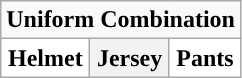<table class="wikitable">
<tr>
<td align="center" Colspan="3"><strong>Uniform Combination</strong></td>
</tr>
<tr align="center">
<th style="background:#FFFFFF;">Helmet</th>
<th>Jersey</th>
<th style="background:#FFFFFF;">Pants</th>
</tr>
</table>
